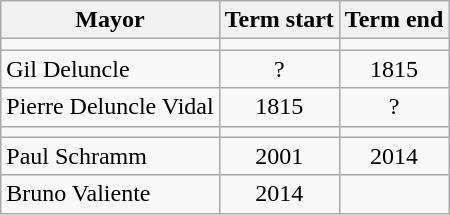<table class="wikitable">
<tr>
<th>Mayor</th>
<th>Term start</th>
<th>Term end</th>
</tr>
<tr>
<td></td>
<td align=center></td>
<td align=center></td>
</tr>
<tr>
<td>Gil Deluncle</td>
<td align=center>?</td>
<td align=center>1815</td>
</tr>
<tr>
<td>Pierre Deluncle Vidal</td>
<td align=center>1815</td>
<td align=center>?</td>
</tr>
<tr>
<td></td>
<td align=center></td>
<td align=center></td>
</tr>
<tr>
<td>Paul Schramm</td>
<td align=center>2001</td>
<td align=center>2014</td>
</tr>
<tr>
<td>Bruno Valiente</td>
<td align=center>2014</td>
<td align=center></td>
</tr>
</table>
